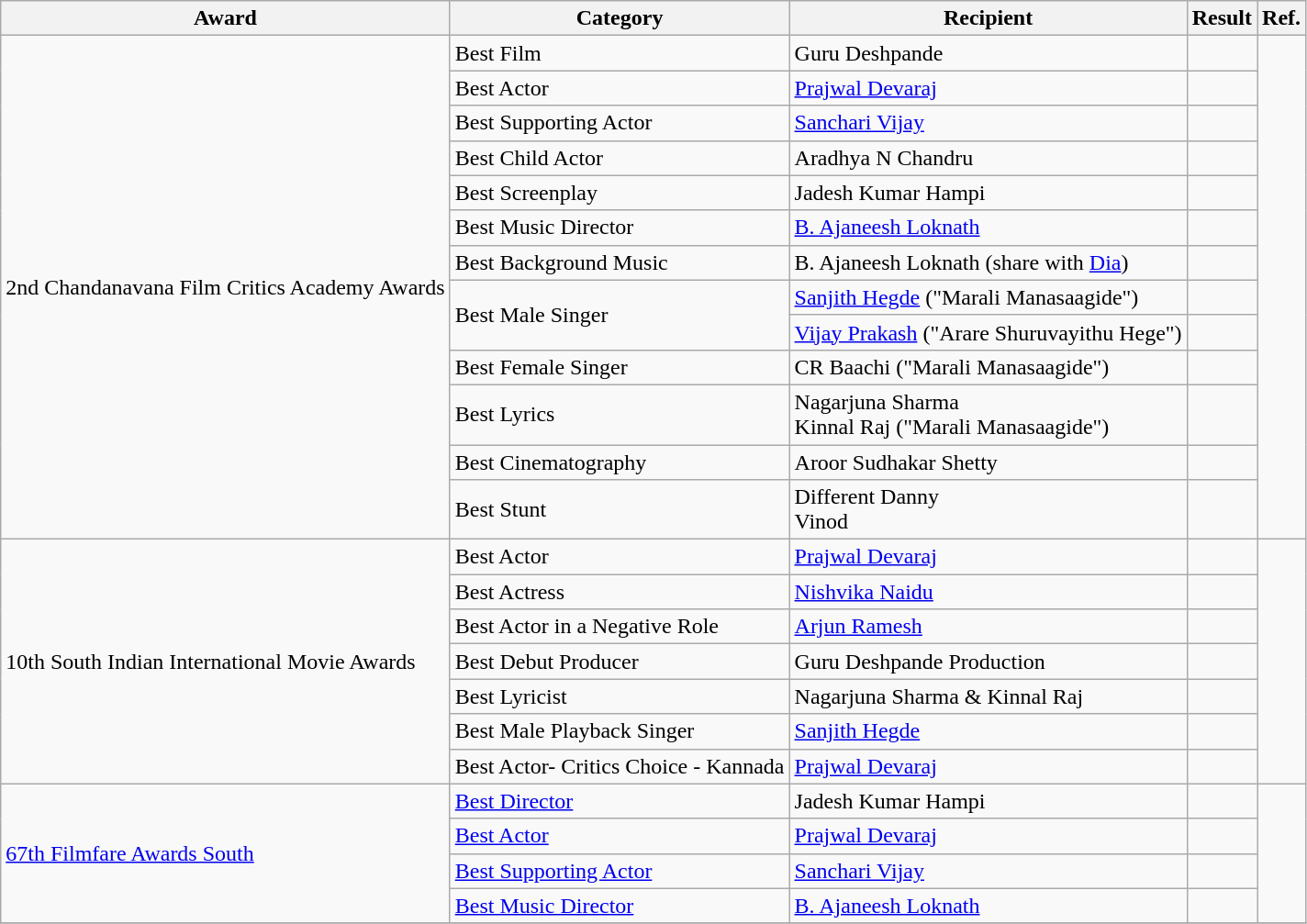<table class=wikitable>
<tr>
<th>Award</th>
<th>Category</th>
<th>Recipient</th>
<th>Result</th>
<th>Ref.</th>
</tr>
<tr>
<td rowspan=13>2nd Chandanavana Film Critics Academy Awards</td>
<td>Best Film</td>
<td>Guru Deshpande</td>
<td></td>
<td rowspan=13></td>
</tr>
<tr>
<td>Best Actor</td>
<td><a href='#'>Prajwal Devaraj</a></td>
<td></td>
</tr>
<tr>
<td>Best Supporting Actor</td>
<td><a href='#'>Sanchari Vijay</a></td>
<td></td>
</tr>
<tr>
<td>Best Child Actor</td>
<td>Aradhya N Chandru</td>
<td></td>
</tr>
<tr>
<td>Best Screenplay</td>
<td>Jadesh Kumar Hampi</td>
<td></td>
</tr>
<tr>
<td>Best Music Director</td>
<td><a href='#'>B. Ajaneesh Loknath</a></td>
<td></td>
</tr>
<tr>
<td>Best Background Music</td>
<td>B. Ajaneesh Loknath (share with <a href='#'>Dia</a>)</td>
<td></td>
</tr>
<tr>
<td rowspan=2>Best Male Singer</td>
<td><a href='#'>Sanjith Hegde</a> ("Marali Manasaagide")</td>
<td></td>
</tr>
<tr>
<td><a href='#'>Vijay Prakash</a> ("Arare Shuruvayithu Hege")</td>
<td></td>
</tr>
<tr>
<td>Best Female Singer</td>
<td>CR Baachi ("Marali Manasaagide")</td>
<td></td>
</tr>
<tr>
<td>Best Lyrics</td>
<td>Nagarjuna Sharma<br> Kinnal Raj ("Marali Manasaagide")</td>
<td></td>
</tr>
<tr>
<td>Best Cinematography</td>
<td>Aroor Sudhakar Shetty</td>
<td></td>
</tr>
<tr>
<td>Best Stunt</td>
<td>Different Danny<br> Vinod</td>
<td></td>
</tr>
<tr>
<td rowspan=7>10th South Indian International Movie Awards</td>
<td>Best Actor</td>
<td><a href='#'>Prajwal Devaraj</a></td>
<td></td>
<td rowspan=7></td>
</tr>
<tr>
<td>Best Actress</td>
<td><a href='#'>Nishvika Naidu</a></td>
<td></td>
</tr>
<tr>
<td>Best Actor in a Negative Role</td>
<td><a href='#'>Arjun Ramesh</a></td>
<td></td>
</tr>
<tr>
<td>Best Debut Producer</td>
<td>Guru Deshpande Production</td>
<td></td>
</tr>
<tr>
<td>Best Lyricist</td>
<td>Nagarjuna Sharma & Kinnal Raj</td>
<td></td>
</tr>
<tr>
<td>Best Male Playback Singer</td>
<td><a href='#'>Sanjith Hegde</a></td>
<td></td>
</tr>
<tr>
<td>Best Actor- Critics Choice - Kannada</td>
<td><a href='#'>Prajwal Devaraj</a></td>
<td></td>
</tr>
<tr>
<td rowspan=4><a href='#'>67th Filmfare Awards South</a></td>
<td><a href='#'>Best Director</a></td>
<td>Jadesh Kumar Hampi</td>
<td></td>
<td rowspan=4><br></td>
</tr>
<tr>
<td><a href='#'>Best Actor</a></td>
<td><a href='#'>Prajwal Devaraj</a></td>
<td></td>
</tr>
<tr>
<td><a href='#'>Best Supporting Actor</a></td>
<td><a href='#'>Sanchari Vijay</a></td>
<td></td>
</tr>
<tr>
<td><a href='#'>Best Music Director</a></td>
<td><a href='#'>B. Ajaneesh Loknath</a></td>
<td></td>
</tr>
<tr>
</tr>
</table>
